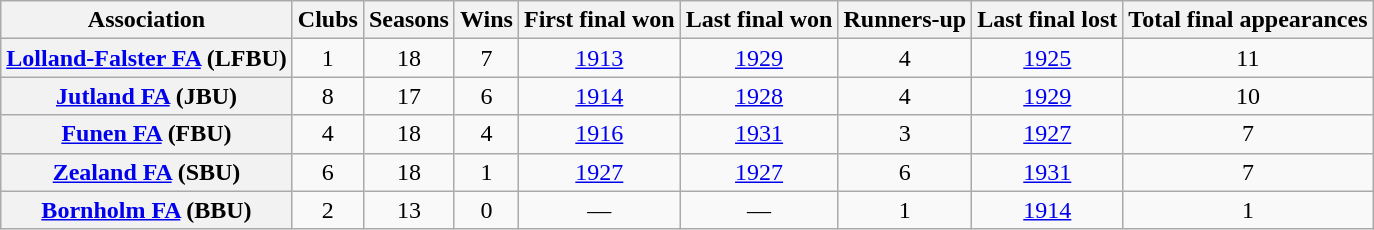<table class="wikitable sortable plainrowheaders" style="text-align:center">
<tr>
<th scope="col">Association</th>
<th scope="col">Clubs</th>
<th scope="col">Seasons</th>
<th scope="col">Wins</th>
<th scope="col">First final won</th>
<th scope="col">Last final won</th>
<th scope="col">Runners-up</th>
<th scope="col">Last final lost</th>
<th>Total final appearances</th>
</tr>
<tr>
<th scope="row"><a href='#'>Lolland-Falster FA</a> (LFBU)</th>
<td>1</td>
<td>18</td>
<td>7</td>
<td><a href='#'>1913</a></td>
<td><a href='#'>1929</a></td>
<td>4</td>
<td><a href='#'>1925</a></td>
<td>11</td>
</tr>
<tr>
<th scope="row"><a href='#'>Jutland FA</a> (JBU)</th>
<td>8</td>
<td>17</td>
<td>6</td>
<td><a href='#'>1914</a></td>
<td><a href='#'>1928</a></td>
<td>4</td>
<td><a href='#'>1929</a></td>
<td>10</td>
</tr>
<tr>
<th scope="row"><a href='#'>Funen FA</a> (FBU)</th>
<td>4</td>
<td>18</td>
<td>4</td>
<td><a href='#'>1916</a></td>
<td><a href='#'>1931</a></td>
<td>3</td>
<td><a href='#'>1927</a></td>
<td>7</td>
</tr>
<tr>
<th scope="row"><a href='#'>Zealand FA</a> (SBU)</th>
<td>6</td>
<td>18</td>
<td>1</td>
<td><a href='#'>1927</a></td>
<td><a href='#'>1927</a></td>
<td>6</td>
<td><a href='#'>1931</a></td>
<td>7</td>
</tr>
<tr>
<th scope="row"><a href='#'>Bornholm FA</a> (BBU)</th>
<td>2</td>
<td>13</td>
<td>0</td>
<td>—</td>
<td>—</td>
<td>1</td>
<td><a href='#'>1914</a></td>
<td>1</td>
</tr>
</table>
